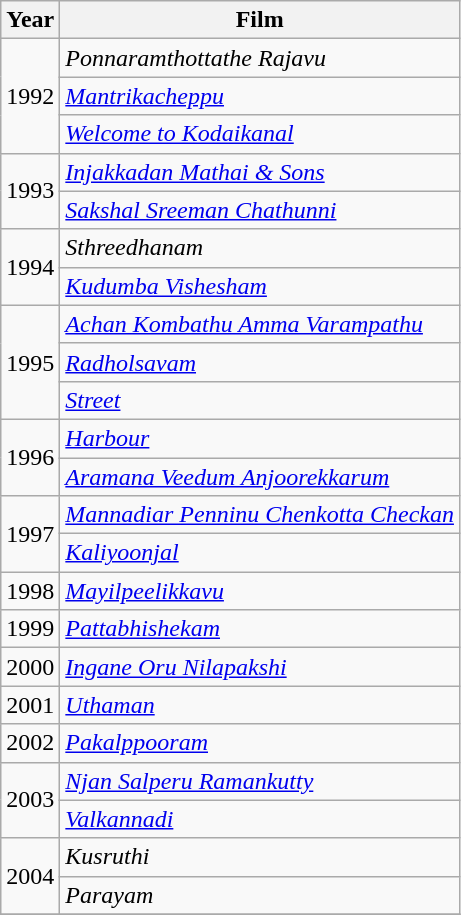<table class="wikitable">
<tr>
<th>Year</th>
<th>Film</th>
</tr>
<tr>
<td rowspan=3>1992</td>
<td><em>Ponnaramthottathe Rajavu</em></td>
</tr>
<tr>
<td><em><a href='#'>Mantrikacheppu</a></em></td>
</tr>
<tr>
<td><em><a href='#'>Welcome to Kodaikanal</a></em></td>
</tr>
<tr>
<td rowspan=2>1993</td>
<td><em><a href='#'>Injakkadan Mathai & Sons</a></em></td>
</tr>
<tr>
<td><em><a href='#'>Sakshal Sreeman Chathunni</a></em></td>
</tr>
<tr>
<td rowspan=2>1994</td>
<td><em>Sthreedhanam</em></td>
</tr>
<tr>
<td><em><a href='#'>Kudumba Vishesham</a></em></td>
</tr>
<tr>
<td rowspan=3>1995</td>
<td><em><a href='#'>Achan Kombathu Amma Varampathu</a></em></td>
</tr>
<tr>
<td><em><a href='#'>Radholsavam</a></em></td>
</tr>
<tr>
<td><em><a href='#'>Street</a></em></td>
</tr>
<tr>
<td rowspan=2>1996</td>
<td><em><a href='#'>Harbour</a></em></td>
</tr>
<tr>
<td><em><a href='#'>Aramana Veedum Anjoorekkarum</a></em></td>
</tr>
<tr>
<td rowspan=2>1997</td>
<td><em><a href='#'>Mannadiar Penninu Chenkotta Checkan</a></em></td>
</tr>
<tr>
<td><em><a href='#'>Kaliyoonjal</a></em></td>
</tr>
<tr>
<td>1998</td>
<td><em><a href='#'>Mayilpeelikkavu</a></em></td>
</tr>
<tr>
<td>1999</td>
<td><em><a href='#'>Pattabhishekam</a></em></td>
</tr>
<tr>
<td>2000</td>
<td><em><a href='#'>Ingane Oru Nilapakshi</a></em></td>
</tr>
<tr>
<td>2001</td>
<td><em><a href='#'>Uthaman</a></em></td>
</tr>
<tr>
<td>2002</td>
<td><em><a href='#'>Pakalppooram</a></em></td>
</tr>
<tr>
<td rowspan=2>2003</td>
<td><em><a href='#'>Njan Salperu Ramankutty</a></em></td>
</tr>
<tr>
<td><em><a href='#'>Valkannadi</a></em></td>
</tr>
<tr>
<td rowspan="2">2004</td>
<td><em>Kusruthi</em></td>
</tr>
<tr>
<td><em>Parayam</em></td>
</tr>
<tr>
</tr>
</table>
